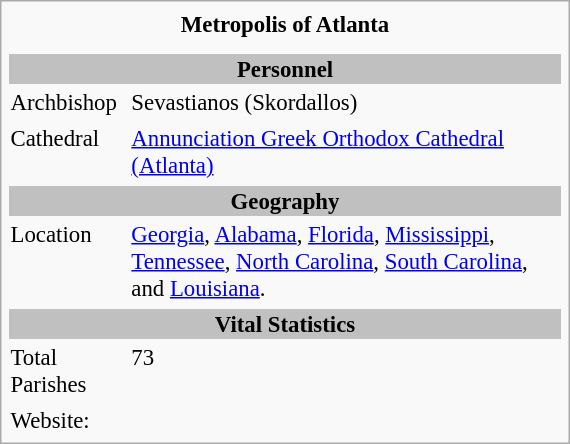<table class ="infobox" style="width: 25em; text-align: left; font-size: 95%;">
<tr align=center>
<th colspan=2><strong>Metropolis of Atlanta</strong></th>
</tr>
<tr align=center>
<th colspan=2></th>
</tr>
<tr>
<th colspan=2></th>
</tr>
<tr ---- align=center bgcolor="c0c0c0">
<th colspan=2><strong>Personnel</strong></th>
</tr>
<tr ---->
<td>Archbishop</td>
<td>Sevastianos (Skordallos)</td>
</tr>
<tr>
</tr>
<tr>
<td>Cathedral</td>
<td><a href='#'>Annunciation Greek Orthodox Cathedral (Atlanta)</a></td>
</tr>
<tr>
</tr>
<tr ---- align=center bgcolor="c0c0c0">
<th colspan=2><strong>Geography</strong></th>
</tr>
<tr>
<td>Location</td>
<td><a href='#'>Georgia</a>, <a href='#'>Alabama</a>, <a href='#'>Florida</a>, <a href='#'>Mississippi</a>, <a href='#'>Tennessee</a>, <a href='#'>North Carolina</a>, <a href='#'>South Carolina</a>, and <a href='#'>Louisiana</a>.</td>
</tr>
<tr>
</tr>
<tr ---- align=center bgcolor="c0c0c0">
<th colspan=2><strong>Vital Statistics</strong></th>
</tr>
<tr>
<td>Total Parishes</td>
<td>73</td>
</tr>
<tr>
</tr>
<tr>
<td>Website:</td>
<td></td>
</tr>
</table>
